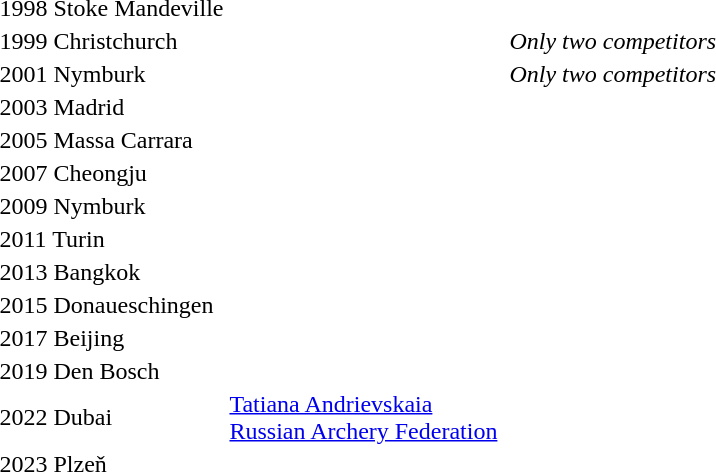<table>
<tr>
<td>1998 Stoke Mandeville</td>
<td></td>
<td></td>
<td></td>
</tr>
<tr>
<td>1999 Christchurch</td>
<td></td>
<td></td>
<td><em>Only two competitors</em></td>
</tr>
<tr>
<td>2001 Nymburk</td>
<td></td>
<td></td>
<td><em>Only two competitors</em></td>
</tr>
<tr>
<td>2003 Madrid</td>
<td></td>
<td></td>
<td></td>
</tr>
<tr>
<td>2005 Massa Carrara</td>
<td></td>
<td></td>
<td></td>
</tr>
<tr>
<td>2007 Cheongju</td>
<td></td>
<td></td>
<td></td>
</tr>
<tr>
<td>2009 Nymburk</td>
<td></td>
<td></td>
<td></td>
</tr>
<tr>
<td>2011 Turin</td>
<td></td>
<td></td>
<td></td>
</tr>
<tr>
<td>2013 Bangkok</td>
<td></td>
<td></td>
<td></td>
</tr>
<tr>
<td>2015 Donaueschingen</td>
<td></td>
<td></td>
<td></td>
</tr>
<tr>
<td>2017 Beijing</td>
<td></td>
<td></td>
<td></td>
</tr>
<tr>
<td>2019 Den Bosch</td>
<td></td>
<td></td>
<td></td>
</tr>
<tr>
<td>2022 Dubai</td>
<td><a href='#'>Tatiana Andrievskaia</a><br><a href='#'>Russian Archery Federation</a></td>
<td></td>
<td></td>
</tr>
<tr>
<td>2023 Plzeň</td>
<td></td>
<td></td>
<td></td>
</tr>
</table>
